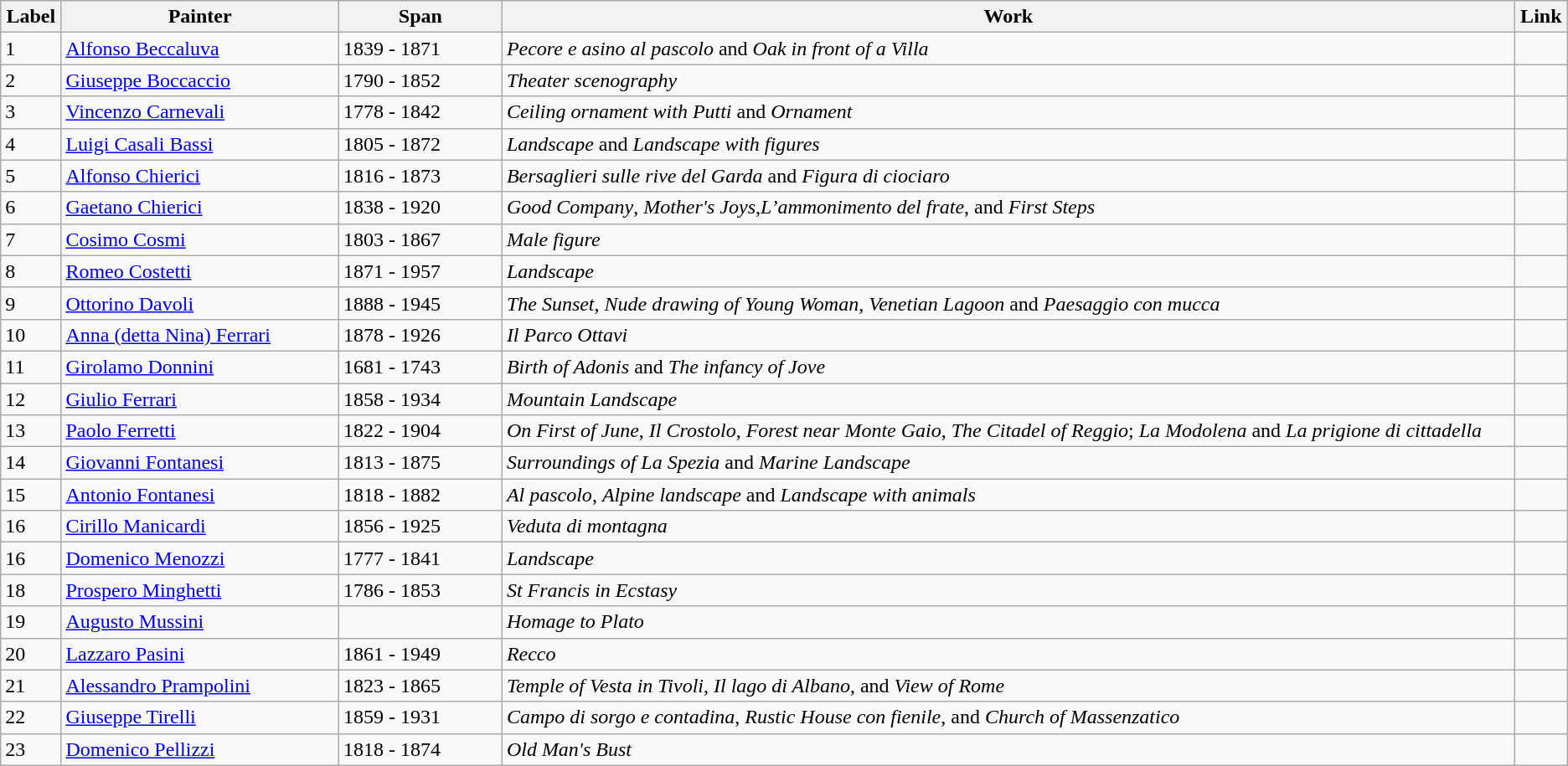<table class=wikitable>
<tr>
<th width="3%">Label</th>
<th width="17%">Painter</th>
<th width="10%">Span</th>
<th width="62%">Work</th>
<th width="3%">Link</th>
</tr>
<tr valign="top">
<td>1</td>
<td><a href='#'>Alfonso Beccaluva</a></td>
<td>1839 - 1871</td>
<td><em>Pecore e asino al pascolo</em> and <em>Oak in front of a Villa</em></td>
<td></td>
</tr>
<tr valign="top">
<td>2</td>
<td><a href='#'>Giuseppe Boccaccio</a></td>
<td>1790 - 1852</td>
<td><em>Theater scenography</em></td>
<td></td>
</tr>
<tr valign="top">
<td>3</td>
<td><a href='#'>Vincenzo Carnevali</a></td>
<td>1778 - 1842</td>
<td><em>Ceiling ornament with Putti</em> and <em>Ornament</em></td>
<td></td>
</tr>
<tr valign="top">
<td>4</td>
<td><a href='#'>Luigi Casali Bassi</a></td>
<td>1805 - 1872</td>
<td><em>Landscape</em> and <em>Landscape with figures</em></td>
<td></td>
</tr>
<tr valign="top">
<td>5</td>
<td><a href='#'>Alfonso Chierici</a></td>
<td>1816 - 1873</td>
<td><em>Bersaglieri sulle rive del Garda</em> and <em>Figura di ciociaro</em></td>
<td></td>
</tr>
<tr valign="top">
<td>6</td>
<td><a href='#'>Gaetano Chierici</a></td>
<td>1838 - 1920</td>
<td><em>Good Company</em>,  <em>Mother's Joys</em>,<em>L’ammonimento del frate</em>, and <em>First Steps</em></td>
<td></td>
</tr>
<tr valign="top">
<td>7</td>
<td><a href='#'>Cosimo Cosmi</a></td>
<td>1803 - 1867</td>
<td><em>Male figure</em></td>
<td></td>
</tr>
<tr valign="top">
<td>8</td>
<td><a href='#'>Romeo Costetti</a></td>
<td>1871 - 1957</td>
<td><em>Landscape</em></td>
<td></td>
</tr>
<tr valign="top">
<td>9</td>
<td><a href='#'>Ottorino Davoli</a></td>
<td>1888 - 1945</td>
<td><em>The Sunset</em>, <em>Nude drawing of Young Woman</em>,  <em>Venetian Lagoon</em> and  <em>Paesaggio con mucca</em></td>
<td></td>
</tr>
<tr valign="top">
<td>10</td>
<td><a href='#'>Anna (detta Nina) Ferrari</a></td>
<td>1878 - 1926</td>
<td><em>Il Parco Ottavi</em></td>
<td></td>
</tr>
<tr valign="top">
<td>11</td>
<td><a href='#'>Girolamo Donnini</a></td>
<td>1681 - 1743</td>
<td><em>Birth of Adonis</em> and <em>The infancy of Jove</em></td>
<td></td>
</tr>
<tr valign="top">
<td>12</td>
<td><a href='#'>Giulio Ferrari</a></td>
<td>1858 - 1934</td>
<td><em>Mountain Landscape</em></td>
<td></td>
</tr>
<tr valign="top">
<td>13</td>
<td><a href='#'>Paolo Ferretti</a></td>
<td>1822 - 1904</td>
<td><em>On First of June</em>, <em>Il Crostolo</em>, <em>Forest near Monte Gaio</em>, <em>The Citadel of Reggio</em>; <em>La Modolena</em> and <em>La prigione di cittadella</em></td>
<td></td>
</tr>
<tr valign="top">
<td>14</td>
<td><a href='#'>Giovanni Fontanesi</a></td>
<td>1813 - 1875</td>
<td><em>Surroundings of La Spezia</em> and <em>Marine Landscape</em></td>
<td></td>
</tr>
<tr valign="top">
<td>15</td>
<td><a href='#'>Antonio Fontanesi</a></td>
<td>1818 - 1882</td>
<td><em>Al pascolo</em>, <em>Alpine landscape</em> and <em>Landscape with animals</em></td>
<td></td>
</tr>
<tr valign="top">
<td>16</td>
<td><a href='#'>Cirillo Manicardi</a></td>
<td>1856 - 1925</td>
<td><em>Veduta di montagna</em></td>
<td></td>
</tr>
<tr valign="top">
<td>16</td>
<td><a href='#'>Domenico Menozzi</a></td>
<td>1777 - 1841</td>
<td><em>Landscape</em></td>
<td></td>
</tr>
<tr valign="top">
<td>18</td>
<td><a href='#'>Prospero Minghetti</a></td>
<td>1786 - 1853</td>
<td><em>St Francis in Ecstasy</em></td>
<td></td>
</tr>
<tr valign="top">
<td>19</td>
<td><a href='#'>Augusto Mussini</a></td>
<td></td>
<td><em>Homage to Plato</em></td>
<td></td>
</tr>
<tr valign="top">
<td>20</td>
<td><a href='#'>Lazzaro Pasini</a></td>
<td>1861 - 1949</td>
<td><em>Recco</em></td>
<td></td>
</tr>
<tr valign="top">
<td>21</td>
<td><a href='#'>Alessandro Prampolini</a></td>
<td>1823 - 1865</td>
<td><em>Temple of Vesta in Tivoli</em>, <em>Il lago di Albano</em>, and <em>View of Rome</em></td>
<td></td>
</tr>
<tr valign="top">
<td>22</td>
<td><a href='#'>Giuseppe Tirelli</a></td>
<td>1859 - 1931</td>
<td><em>Campo di sorgo e contadina</em>, <em>Rustic House con fienile</em>, and <em>Church of Massenzatico</em></td>
<td></td>
</tr>
<tr valign="top">
<td>23</td>
<td><a href='#'>Domenico Pellizzi</a></td>
<td>1818 - 1874</td>
<td><em>Old Man's Bust</em></td>
<td></td>
</tr>
</table>
